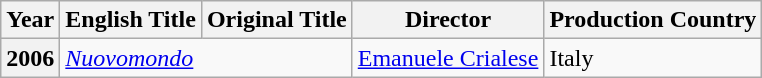<table class="wikitable">
<tr>
<th>Year</th>
<th>English Title</th>
<th>Original Title</th>
<th>Director</th>
<th>Production Country</th>
</tr>
<tr>
<th>2006</th>
<td colspan="2"><em><a href='#'>Nuovomondo</a></em></td>
<td><a href='#'>Emanuele Crialese</a></td>
<td>Italy</td>
</tr>
</table>
